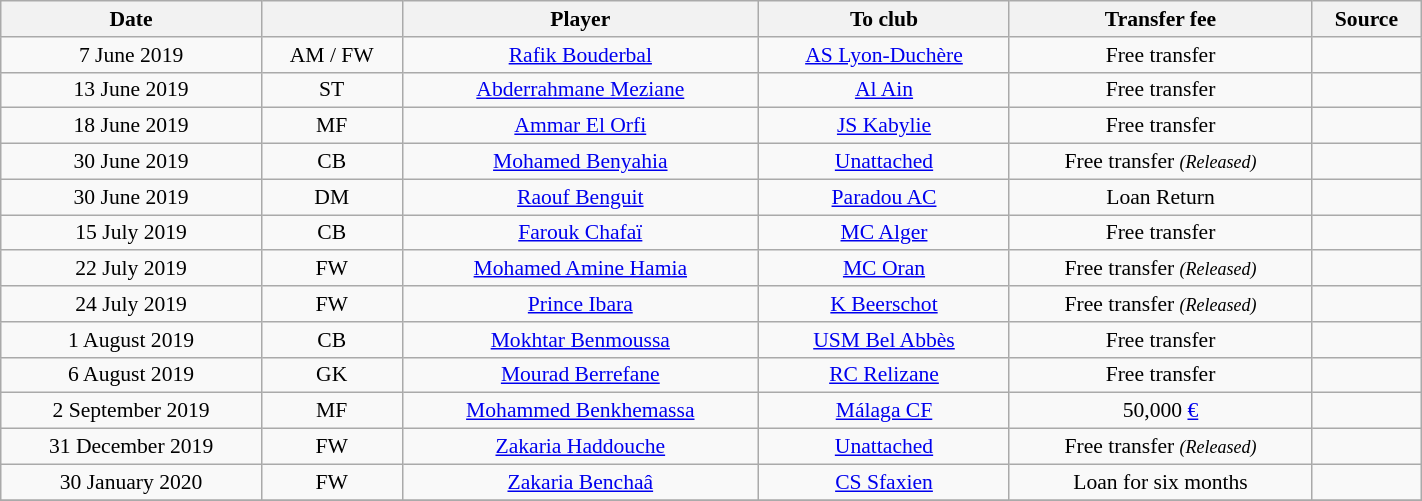<table class="wikitable sortable" style="width:75%; text-align:center; font-size:90%; text-align:centre;">
<tr>
<th>Date</th>
<th></th>
<th>Player</th>
<th>To club</th>
<th>Transfer fee</th>
<th>Source</th>
</tr>
<tr>
<td>7 June 2019</td>
<td>AM / FW</td>
<td> <a href='#'>Rafik Bouderbal</a></td>
<td> <a href='#'>AS Lyon-Duchère</a></td>
<td>Free transfer</td>
<td></td>
</tr>
<tr>
<td>13 June 2019</td>
<td>ST</td>
<td> <a href='#'>Abderrahmane Meziane</a></td>
<td> <a href='#'>Al Ain</a></td>
<td>Free transfer</td>
<td></td>
</tr>
<tr>
<td>18 June 2019</td>
<td>MF</td>
<td> <a href='#'>Ammar El Orfi</a></td>
<td><a href='#'>JS Kabylie</a></td>
<td>Free transfer</td>
<td></td>
</tr>
<tr>
<td>30 June 2019</td>
<td>CB</td>
<td> <a href='#'>Mohamed Benyahia</a></td>
<td><a href='#'>Unattached</a></td>
<td>Free transfer <small><em>(Released)</em></small></td>
<td></td>
</tr>
<tr>
<td>30 June 2019</td>
<td>DM</td>
<td> <a href='#'>Raouf Benguit</a></td>
<td><a href='#'>Paradou AC</a></td>
<td>Loan Return</td>
<td></td>
</tr>
<tr>
<td>15 July 2019</td>
<td>CB</td>
<td> <a href='#'>Farouk Chafaï</a></td>
<td><a href='#'>MC Alger</a></td>
<td>Free transfer</td>
<td></td>
</tr>
<tr>
<td>22 July 2019</td>
<td>FW</td>
<td> <a href='#'>Mohamed Amine Hamia</a></td>
<td><a href='#'>MC Oran</a></td>
<td>Free transfer <small><em>(Released)</em></small></td>
<td></td>
</tr>
<tr>
<td>24 July 2019</td>
<td>FW</td>
<td> <a href='#'>Prince Ibara</a></td>
<td> <a href='#'>K Beerschot</a></td>
<td>Free transfer <small><em>(Released)</em></small></td>
<td></td>
</tr>
<tr>
<td>1 August 2019</td>
<td>CB</td>
<td> <a href='#'>Mokhtar Benmoussa</a></td>
<td><a href='#'>USM Bel Abbès</a></td>
<td>Free transfer</td>
<td></td>
</tr>
<tr>
<td>6 August 2019</td>
<td>GK</td>
<td> <a href='#'>Mourad Berrefane</a></td>
<td><a href='#'>RC Relizane</a></td>
<td>Free transfer</td>
<td></td>
</tr>
<tr>
<td>2 September 2019</td>
<td>MF</td>
<td> <a href='#'>Mohammed Benkhemassa</a></td>
<td> <a href='#'>Málaga CF</a></td>
<td>50,000 <a href='#'>€</a></td>
<td></td>
</tr>
<tr>
<td>31 December 2019</td>
<td>FW</td>
<td> <a href='#'>Zakaria Haddouche</a></td>
<td><a href='#'>Unattached</a></td>
<td>Free transfer <small><em>(Released)</em></small></td>
<td></td>
</tr>
<tr>
<td>30 January 2020</td>
<td>FW</td>
<td> <a href='#'>Zakaria Benchaâ</a></td>
<td> <a href='#'>CS Sfaxien</a></td>
<td>Loan for six months</td>
<td></td>
</tr>
<tr>
</tr>
</table>
